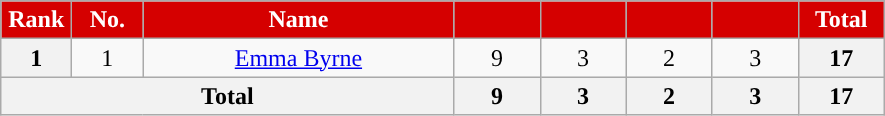<table class="wikitable" style="text-align:center; font-size:100%; ">
<tr>
<th style="background:#d50000; color:white; text-align:center; width:40px">Rank</th>
<th style="background:#d50000; color:white; text-align:center; width:40px">No.</th>
<th style="background:#d50000; color:white; text-align:center; width:200px">Name</th>
<th style="background:#d50000; color:white; text-align:center; width:50px;"></th>
<th style="background:#d50000; color:white; text-align:center; width:50px;"></th>
<th style="background:#d50000; color:white; text-align:center; width:50px;"></th>
<th style="background:#d50000; color:white; text-align:center; width:50px;"></th>
<th style="background:#d50000; color:white; text-align:center; width:50px;">Total</th>
</tr>
<tr>
<th>1</th>
<td>1</td>
<td> <a href='#'>Emma Byrne</a></td>
<td>9</td>
<td>3</td>
<td>2</td>
<td>3</td>
<th>17</th>
</tr>
<tr>
<th colspan="3">Total</th>
<th>9</th>
<th>3</th>
<th>2</th>
<th>3</th>
<th>17</th>
</tr>
</table>
